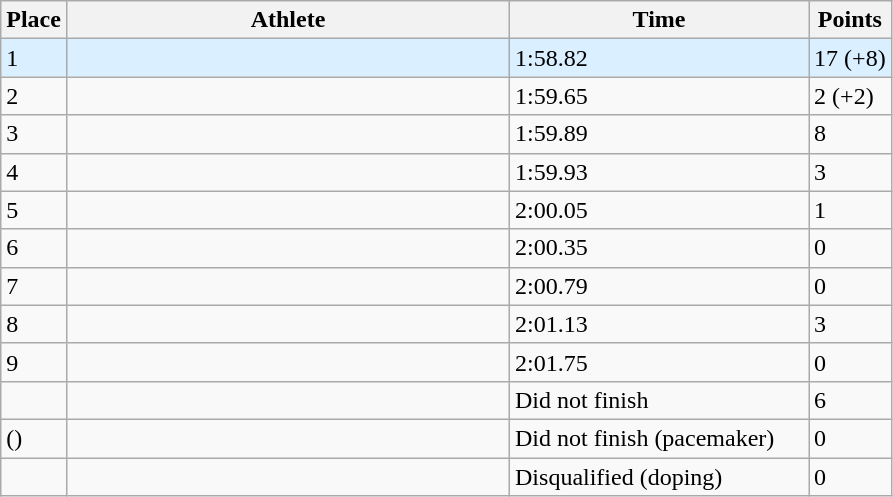<table class="wikitable sortable">
<tr>
<th>Place</th>
<th style="width:18em">Athlete</th>
<th style="width:12em">Time</th>
<th>Points</th>
</tr>
<tr style="background:#daefff;">
<td>1 </td>
<td></td>
<td>1:58.82</td>
<td>17 (+8)</td>
</tr>
<tr>
<td>2</td>
<td></td>
<td>1:59.65</td>
<td>2 (+2)</td>
</tr>
<tr>
<td>3</td>
<td></td>
<td>1:59.89</td>
<td>8</td>
</tr>
<tr>
<td>4</td>
<td></td>
<td>1:59.93</td>
<td>3</td>
</tr>
<tr>
<td>5</td>
<td></td>
<td>2:00.05</td>
<td>1</td>
</tr>
<tr>
<td>6</td>
<td></td>
<td>2:00.35</td>
<td>0</td>
</tr>
<tr>
<td>7</td>
<td></td>
<td>2:00.79 </td>
<td>0</td>
</tr>
<tr>
<td>8</td>
<td></td>
<td>2:01.13</td>
<td>3</td>
</tr>
<tr>
<td>9</td>
<td></td>
<td>2:01.75</td>
<td>0</td>
</tr>
<tr>
<td data-sort-value="10"></td>
<td></td>
<td>Did not finish</td>
<td>6</td>
</tr>
<tr>
<td data-sort-value="11"> ()</td>
<td></td>
<td>Did not finish (pacemaker)</td>
<td>0</td>
</tr>
<tr>
<td data-sort-value="12"></td>
<td></td>
<td>Disqualified (doping)</td>
<td>0</td>
</tr>
</table>
